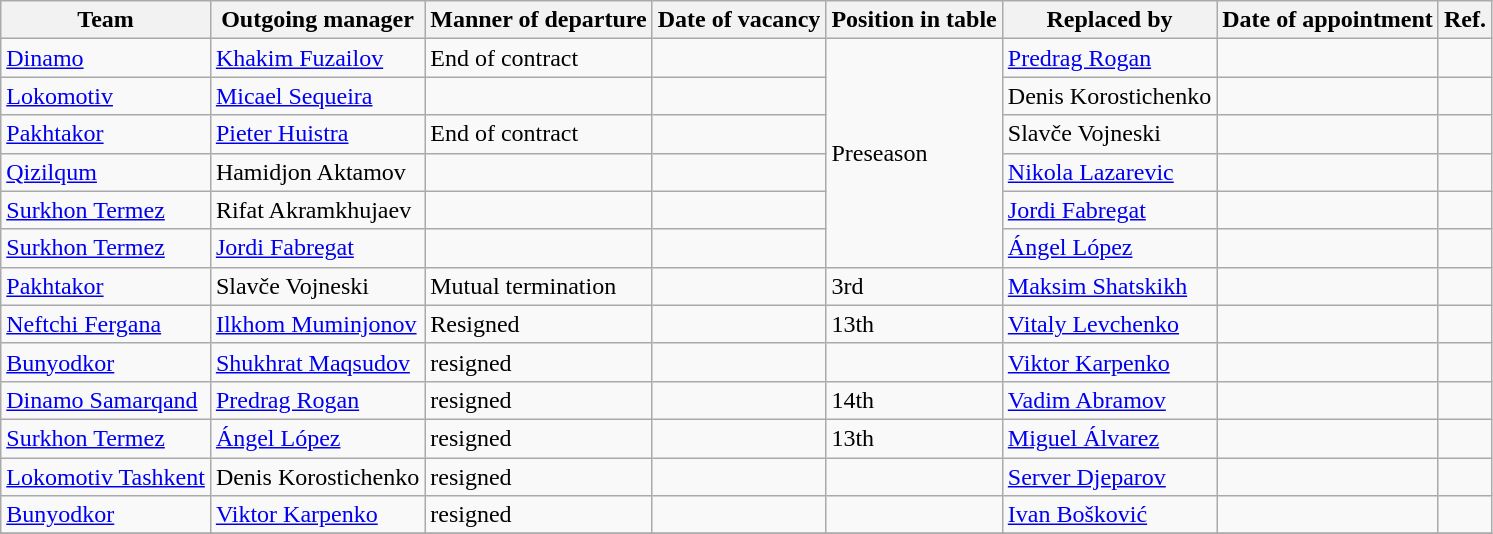<table class="wikitable sortable">
<tr>
<th>Team</th>
<th>Outgoing manager</th>
<th>Manner of departure</th>
<th>Date of vacancy</th>
<th>Position in table</th>
<th>Replaced by</th>
<th>Date of appointment</th>
<th>Ref.</th>
</tr>
<tr>
<td><a href='#'>Dinamo</a></td>
<td> <a href='#'>Khakim Fuzailov</a></td>
<td>End of contract</td>
<td></td>
<td rowspan="6">Preseason</td>
<td> <a href='#'>Predrag Rogan</a></td>
<td></td>
<td></td>
</tr>
<tr>
<td><a href='#'>Lokomotiv</a></td>
<td> <a href='#'>Micael Sequeira</a></td>
<td></td>
<td></td>
<td> Denis Korostichenko</td>
<td></td>
<td></td>
</tr>
<tr>
<td><a href='#'>Pakhtakor</a></td>
<td> <a href='#'>Pieter Huistra</a></td>
<td>End of contract</td>
<td></td>
<td> Slavče Vojneski</td>
<td></td>
<td></td>
</tr>
<tr>
<td><a href='#'>Qizilqum</a></td>
<td> Hamidjon Aktamov</td>
<td></td>
<td></td>
<td> <a href='#'>Nikola Lazarevic</a></td>
<td></td>
<td></td>
</tr>
<tr>
<td><a href='#'>Surkhon Termez</a></td>
<td> Rifat Akramkhujaev</td>
<td></td>
<td></td>
<td> <a href='#'>Jordi Fabregat</a></td>
<td></td>
<td></td>
</tr>
<tr>
<td><a href='#'>Surkhon Termez</a></td>
<td> <a href='#'>Jordi Fabregat</a></td>
<td></td>
<td></td>
<td> <a href='#'>Ángel López</a></td>
<td></td>
<td></td>
</tr>
<tr>
<td><a href='#'>Pakhtakor</a></td>
<td> Slavče Vojneski</td>
<td>Mutual termination</td>
<td></td>
<td>3rd</td>
<td> <a href='#'>Maksim Shatskikh</a></td>
<td></td>
<td></td>
</tr>
<tr>
<td><a href='#'>Neftchi Fergana</a></td>
<td> <a href='#'>Ilkhom Muminjonov</a></td>
<td>Resigned</td>
<td></td>
<td>13th</td>
<td> <a href='#'>Vitaly Levchenko</a></td>
<td></td>
<td></td>
</tr>
<tr>
<td><a href='#'>Bunyodkor</a></td>
<td> <a href='#'>Shukhrat Maqsudov</a></td>
<td>resigned</td>
<td></td>
<td></td>
<td> <a href='#'>Viktor Karpenko</a></td>
<td></td>
<td></td>
</tr>
<tr>
<td><a href='#'>Dinamo Samarqand</a></td>
<td> <a href='#'>Predrag Rogan</a></td>
<td>resigned</td>
<td></td>
<td>14th</td>
<td> <a href='#'>Vadim Abramov</a></td>
<td></td>
<td></td>
</tr>
<tr>
<td><a href='#'>Surkhon Termez</a></td>
<td> <a href='#'>Ángel López</a></td>
<td>resigned</td>
<td></td>
<td>13th</td>
<td> <a href='#'>Miguel Álvarez</a></td>
<td></td>
<td></td>
</tr>
<tr>
<td><a href='#'>Lokomotiv Tashkent</a></td>
<td> Denis Korostichenko</td>
<td>resigned</td>
<td></td>
<td></td>
<td> <a href='#'>Server Djeparov</a></td>
<td></td>
<td></td>
</tr>
<tr>
<td><a href='#'>Bunyodkor</a></td>
<td> <a href='#'>Viktor Karpenko</a></td>
<td>resigned</td>
<td></td>
<td></td>
<td> <a href='#'>Ivan Bošković</a></td>
<td></td>
<td></td>
</tr>
<tr>
</tr>
</table>
